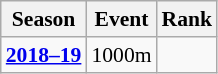<table class="wikitable sortable" style="font-size:90%" style="text-align:center">
<tr>
<th>Season</th>
<th>Event</th>
<th>Rank</th>
</tr>
<tr>
<td><strong><a href='#'>2018–19</a></strong></td>
<td>1000m</td>
<td></td>
</tr>
</table>
